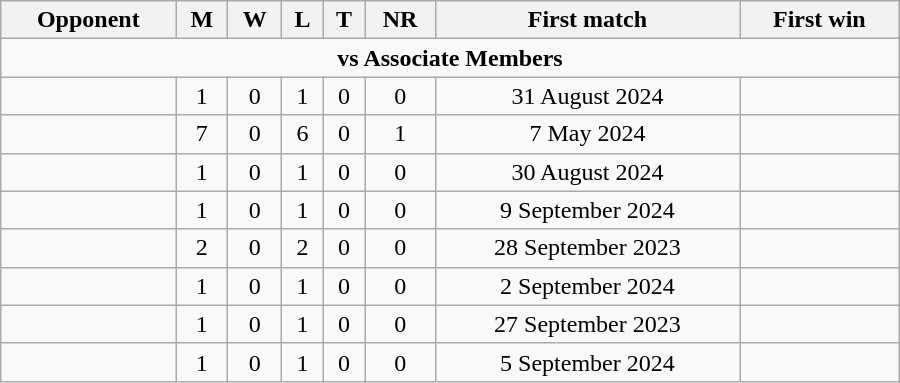<table class="wikitable" style="text-align: center; width: 600px;">
<tr>
<th>Opponent</th>
<th>M</th>
<th>W</th>
<th>L</th>
<th>T</th>
<th>NR</th>
<th>First match</th>
<th>First win</th>
</tr>
<tr>
<td colspan="8" style="text-align:center;"><strong>vs Associate Members</strong></td>
</tr>
<tr>
<td align=left></td>
<td>1</td>
<td>0</td>
<td>1</td>
<td>0</td>
<td>0</td>
<td>31 August 2024</td>
<td></td>
</tr>
<tr>
<td align=left></td>
<td>7</td>
<td>0</td>
<td>6</td>
<td>0</td>
<td>1</td>
<td>7 May 2024</td>
<td></td>
</tr>
<tr>
<td align=left></td>
<td>1</td>
<td>0</td>
<td>1</td>
<td>0</td>
<td>0</td>
<td>30 August 2024</td>
<td></td>
</tr>
<tr>
<td align=left></td>
<td>1</td>
<td>0</td>
<td>1</td>
<td>0</td>
<td>0</td>
<td>9 September 2024</td>
<td></td>
</tr>
<tr>
<td align=left></td>
<td>2</td>
<td>0</td>
<td>2</td>
<td>0</td>
<td>0</td>
<td>28 September 2023</td>
<td></td>
</tr>
<tr>
<td align=left></td>
<td>1</td>
<td>0</td>
<td>1</td>
<td>0</td>
<td>0</td>
<td>2 September 2024</td>
<td></td>
</tr>
<tr>
<td align=left></td>
<td>1</td>
<td>0</td>
<td>1</td>
<td>0</td>
<td>0</td>
<td>27 September 2023</td>
<td></td>
</tr>
<tr>
<td align=left></td>
<td>1</td>
<td>0</td>
<td>1</td>
<td>0</td>
<td>0</td>
<td>5 September 2024</td>
<td></td>
</tr>
</table>
